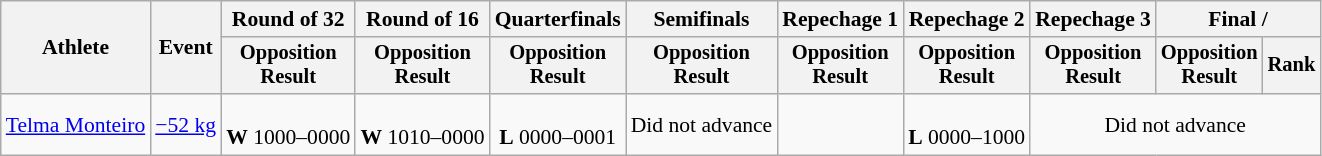<table class="wikitable" style="font-size:90%">
<tr>
<th rowspan="2">Athlete</th>
<th rowspan="2">Event</th>
<th>Round of 32</th>
<th>Round of 16</th>
<th>Quarterfinals</th>
<th>Semifinals</th>
<th>Repechage 1</th>
<th>Repechage 2</th>
<th>Repechage 3</th>
<th colspan=2>Final / </th>
</tr>
<tr style="font-size:95%">
<th>Opposition<br>Result</th>
<th>Opposition<br>Result</th>
<th>Opposition<br>Result</th>
<th>Opposition<br>Result</th>
<th>Opposition<br>Result</th>
<th>Opposition<br>Result</th>
<th>Opposition<br>Result</th>
<th>Opposition<br>Result</th>
<th>Rank</th>
</tr>
<tr align=center>
<td align=left><a href='#'>Telma Monteiro</a></td>
<td align=left><a href='#'>−52 kg</a></td>
<td><br><strong>W</strong> 1000–0000</td>
<td><br><strong>W</strong> 1010–0000</td>
<td><br><strong>L</strong> 0000–0001</td>
<td>Did not advance</td>
<td></td>
<td><br><strong>L</strong> 0000–1000</td>
<td colspan=3>Did not advance</td>
</tr>
</table>
